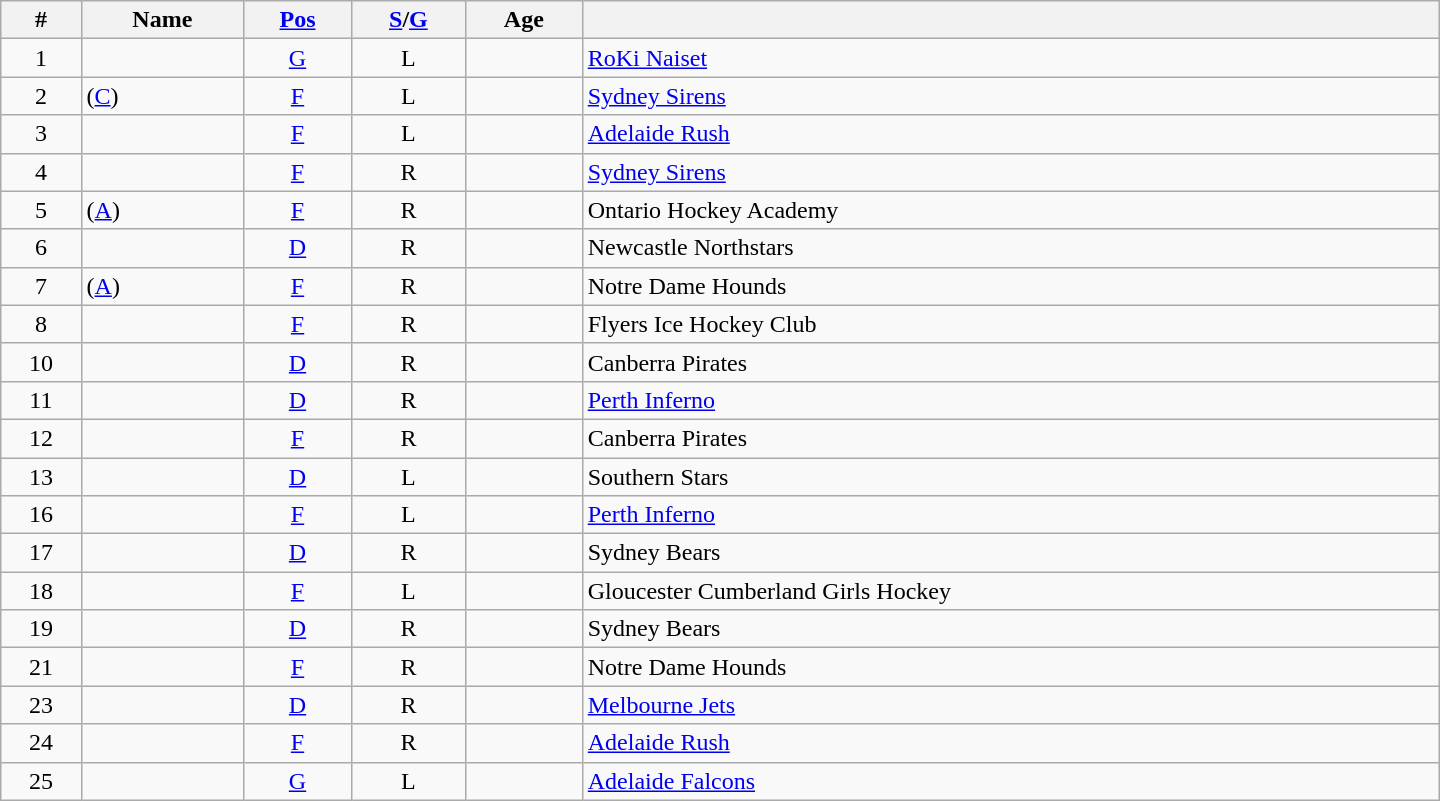<table class="wikitable sortable" style="width:60em; text-align: center">
<tr>
<th>#</th>
<th>Name</th>
<th><a href='#'>Pos</a></th>
<th><a href='#'>S</a>/<a href='#'>G</a></th>
<th>Age</th>
<th></th>
</tr>
<tr>
<td>1</td>
<td align="left"></td>
<td><a href='#'>G</a></td>
<td>L</td>
<td></td>
<td align="left"><a href='#'>RoKi Naiset</a></td>
</tr>
<tr>
<td>2</td>
<td align="left"> (<a href='#'>C</a>)</td>
<td><a href='#'>F</a></td>
<td>L</td>
<td></td>
<td align="left"><a href='#'>Sydney Sirens</a></td>
</tr>
<tr>
<td>3</td>
<td align="left"></td>
<td><a href='#'>F</a></td>
<td>L</td>
<td></td>
<td align="left"><a href='#'>Adelaide Rush</a></td>
</tr>
<tr>
<td>4</td>
<td align="left"></td>
<td><a href='#'>F</a></td>
<td>R</td>
<td></td>
<td align="left"><a href='#'>Sydney Sirens</a></td>
</tr>
<tr>
<td>5</td>
<td align="left"> (<a href='#'>A</a>)</td>
<td><a href='#'>F</a></td>
<td>R</td>
<td></td>
<td align="left">Ontario Hockey Academy</td>
</tr>
<tr>
<td>6</td>
<td align="left"></td>
<td><a href='#'>D</a></td>
<td>R</td>
<td></td>
<td align="left">Newcastle Northstars</td>
</tr>
<tr>
<td>7</td>
<td align="left"> (<a href='#'>A</a>)</td>
<td><a href='#'>F</a></td>
<td>R</td>
<td></td>
<td align="left">Notre Dame Hounds</td>
</tr>
<tr>
<td>8</td>
<td align="left"></td>
<td><a href='#'>F</a></td>
<td>R</td>
<td></td>
<td align="left">Flyers Ice Hockey Club</td>
</tr>
<tr>
<td>10</td>
<td align="left"></td>
<td><a href='#'>D</a></td>
<td>R</td>
<td></td>
<td align="left">Canberra Pirates</td>
</tr>
<tr>
<td>11</td>
<td align="left"></td>
<td><a href='#'>D</a></td>
<td>R</td>
<td></td>
<td align="left"><a href='#'>Perth Inferno</a></td>
</tr>
<tr>
<td>12</td>
<td align="left"></td>
<td><a href='#'>F</a></td>
<td>R</td>
<td></td>
<td align="left">Canberra Pirates</td>
</tr>
<tr>
<td>13</td>
<td align="left"></td>
<td><a href='#'>D</a></td>
<td>L</td>
<td></td>
<td align="left">Southern Stars</td>
</tr>
<tr>
<td>16</td>
<td align="left"></td>
<td><a href='#'>F</a></td>
<td>L</td>
<td></td>
<td align="left"><a href='#'>Perth Inferno</a></td>
</tr>
<tr>
<td>17</td>
<td align="left"></td>
<td><a href='#'>D</a></td>
<td>R</td>
<td></td>
<td align="left">Sydney Bears</td>
</tr>
<tr>
<td>18</td>
<td align="left"></td>
<td><a href='#'>F</a></td>
<td>L</td>
<td></td>
<td align="left">Gloucester Cumberland Girls Hockey</td>
</tr>
<tr>
<td>19</td>
<td align="left"></td>
<td><a href='#'>D</a></td>
<td>R</td>
<td></td>
<td align="left">Sydney Bears</td>
</tr>
<tr>
<td>21</td>
<td align="left"></td>
<td><a href='#'>F</a></td>
<td>R</td>
<td></td>
<td align="left">Notre Dame Hounds</td>
</tr>
<tr>
<td>23</td>
<td align="left"></td>
<td><a href='#'>D</a></td>
<td>R</td>
<td></td>
<td align="left"><a href='#'>Melbourne Jets</a></td>
</tr>
<tr>
<td>24</td>
<td align="left"></td>
<td><a href='#'>F</a></td>
<td>R</td>
<td></td>
<td align="left"><a href='#'>Adelaide Rush</a></td>
</tr>
<tr>
<td>25</td>
<td align="left"></td>
<td><a href='#'>G</a></td>
<td>L</td>
<td></td>
<td align="left"><a href='#'>Adelaide Falcons</a></td>
</tr>
</table>
